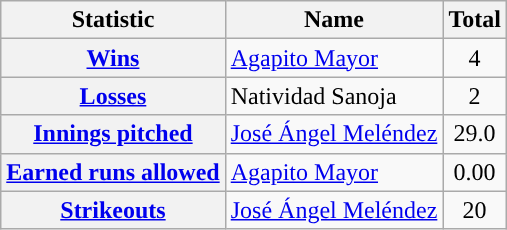<table class="wikitable plainrowheaders">
<tr>
<th scope="col">Statistic</th>
<th scope="col">Name</th>
<th scope="col">Total</th>
</tr>
<tr>
<th scope="row"><a href='#'>Wins</a></th>
<td> <a href='#'>Agapito Mayor</a></td>
<td align=center>4</td>
</tr>
<tr>
<th scope="row"><a href='#'>Losses</a></th>
<td> Natividad Sanoja</td>
<td align=center>2</td>
</tr>
<tr>
<th scope="row"><a href='#'>Innings pitched</a></th>
<td> <a href='#'>José Ángel Meléndez</a></td>
<td align=center>29.0</td>
</tr>
<tr>
<th scope="row"><a href='#'>Earned runs allowed</a></th>
<td> <a href='#'>Agapito Mayor</a></td>
<td align=center>0.00</td>
</tr>
<tr>
<th scope="row" rowspan=2><a href='#'>Strikeouts</a></th>
<td> <a href='#'>José Ángel Meléndez</a></td>
<td align=center rowspan=2>20</td>
</tr>
</table>
